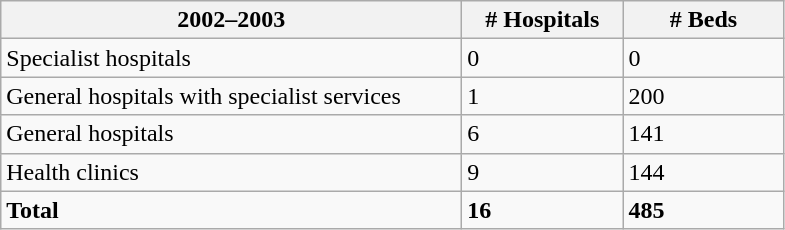<table class="wikitable sortable" border="1">
<tr>
<th width="300">2002–2003</th>
<th width="100"># Hospitals</th>
<th width="100"># Beds</th>
</tr>
<tr>
<td>Specialist hospitals</td>
<td>0</td>
<td>0</td>
</tr>
<tr>
<td>General hospitals with specialist services</td>
<td>1</td>
<td>200</td>
</tr>
<tr>
<td>General hospitals</td>
<td>6</td>
<td>141</td>
</tr>
<tr>
<td>Health clinics</td>
<td>9</td>
<td>144</td>
</tr>
<tr class="sortbottom">
<td><strong>Total</strong></td>
<td><strong>16</strong></td>
<td><strong>485</strong></td>
</tr>
</table>
